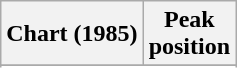<table class="wikitable sortable plainrowheaders" style="text-align:center">
<tr>
<th scope="col">Chart (1985)</th>
<th scope="col">Peak<br>position</th>
</tr>
<tr>
</tr>
<tr>
</tr>
<tr>
</tr>
</table>
